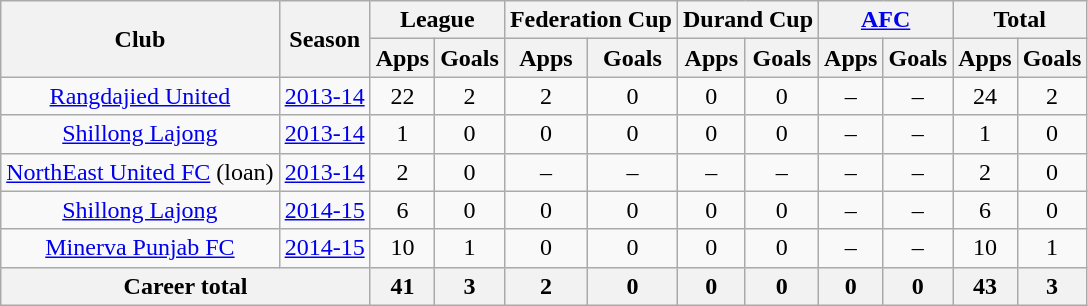<table class="wikitable" style="text-align: center;">
<tr>
<th rowspan="2">Club</th>
<th rowspan="2">Season</th>
<th colspan="2">League</th>
<th colspan="2">Federation Cup</th>
<th colspan="2">Durand Cup</th>
<th colspan="2"><a href='#'>AFC</a></th>
<th colspan="2">Total</th>
</tr>
<tr>
<th>Apps</th>
<th>Goals</th>
<th>Apps</th>
<th>Goals</th>
<th>Apps</th>
<th>Goals</th>
<th>Apps</th>
<th>Goals</th>
<th>Apps</th>
<th>Goals</th>
</tr>
<tr>
<td rowspan="1"><a href='#'>Rangdajied United</a></td>
<td><a href='#'>2013-14</a></td>
<td>22</td>
<td>2</td>
<td>2</td>
<td>0</td>
<td>0</td>
<td>0</td>
<td>–</td>
<td>–</td>
<td>24</td>
<td>2</td>
</tr>
<tr>
<td rowspan="1"><a href='#'>Shillong Lajong</a></td>
<td><a href='#'>2013-14</a></td>
<td>1</td>
<td>0</td>
<td>0</td>
<td>0</td>
<td>0</td>
<td>0</td>
<td>–</td>
<td>–</td>
<td>1</td>
<td>0</td>
</tr>
<tr>
<td rowspan="1"><a href='#'>NorthEast United FC</a> (loan)</td>
<td><a href='#'>2013-14</a></td>
<td>2</td>
<td>0</td>
<td>–</td>
<td>–</td>
<td>–</td>
<td>–</td>
<td>–</td>
<td>–</td>
<td>2</td>
<td>0</td>
</tr>
<tr>
<td rowspan="1"><a href='#'>Shillong Lajong</a></td>
<td><a href='#'>2014-15</a></td>
<td>6</td>
<td>0</td>
<td>0</td>
<td>0</td>
<td>0</td>
<td>0</td>
<td>–</td>
<td>–</td>
<td>6</td>
<td>0</td>
</tr>
<tr>
<td rowspan="1"><a href='#'>Minerva Punjab FC</a></td>
<td><a href='#'>2014-15</a></td>
<td>10</td>
<td>1</td>
<td>0</td>
<td>0</td>
<td>0</td>
<td>0</td>
<td>–</td>
<td>–</td>
<td>10</td>
<td>1</td>
</tr>
<tr>
<th colspan="2">Career total</th>
<th>41</th>
<th>3</th>
<th>2</th>
<th>0</th>
<th>0</th>
<th>0</th>
<th>0</th>
<th>0</th>
<th>43</th>
<th>3</th>
</tr>
</table>
